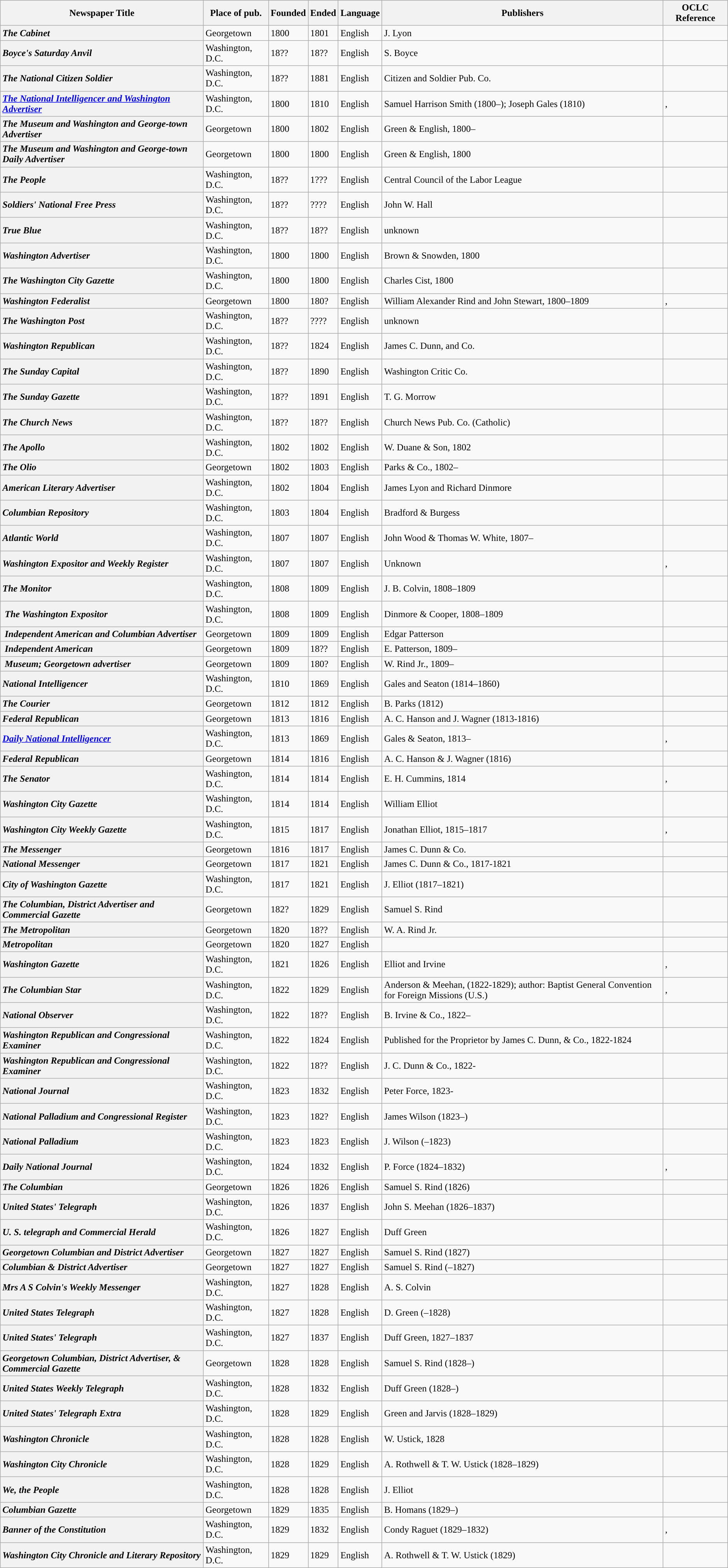<table class="wikitable sortable plainrowheaders" summary="Washington, D.C. Newspapers founded 1800">
<tr>
<th scope="col">Newspaper Title</th>
<th scope="col">Place of pub.</th>
<th scope="col">Founded</th>
<th scope="col">Ended</th>
<th scope="col">Language</th>
<th scope="col">Publishers</th>
<th scope="col">OCLC Reference</th>
</tr>
<tr>
<th scope="row" style="text-align: left" data-sort-value="Cabinet"><em>The Cabinet</em></th>
<td>Georgetown</td>
<td>1800</td>
<td>1801</td>
<td>English</td>
<td>J. Lyon</td>
<td></td>
</tr>
<tr>
<th scope="row" style="text-align: left"><em>Boyce's Saturday Anvil</em></th>
<td>Washington, D.C.</td>
<td>18??</td>
<td>18??</td>
<td>English</td>
<td>S. Boyce</td>
<td></td>
</tr>
<tr>
<th scope="row" style="text-align: left" data-sort-value="National Citizen Soldier"><em>The National Citizen Soldier</em></th>
<td>Washington, D.C.</td>
<td>18??</td>
<td>1881</td>
<td>English</td>
<td>Citizen and Soldier Pub. Co.</td>
<td></td>
</tr>
<tr>
<th scope="row" style="text-align: left" data-sort-value="National Intelligencer and Washington Advertiser"><em><a href='#'>The National Intelligencer and Washington Advertiser</a></em></th>
<td>Washington, D.C.</td>
<td>1800</td>
<td>1810</td>
<td>English</td>
<td>Samuel Harrison Smith (1800–); Joseph Gales (1810)</td>
<td>, </td>
</tr>
<tr>
<th scope="row" style="text-align: left" data-sort-value="Museum and Washington and George-town Advertiser"><em>The Museum and Washington and George-town Advertiser</em></th>
<td>Georgetown</td>
<td>1800</td>
<td>1802</td>
<td>English</td>
<td>Green & English, 1800–</td>
<td></td>
</tr>
<tr>
<th scope="row" style="text-align: left" data-sort-value="Museum and Washington and George-town Daily Advertiser"><em>The Museum and Washington and George-town Daily Advertiser</em></th>
<td>Georgetown</td>
<td>1800</td>
<td>1800</td>
<td>English</td>
<td>Green & English, 1800</td>
<td></td>
</tr>
<tr>
<th scope="row" style="text-align: left" data-sort-value="People"><em>The People</em></th>
<td>Washington, D.C.</td>
<td>18??</td>
<td>1???</td>
<td>English</td>
<td>Central Council of the Labor League</td>
<td></td>
</tr>
<tr>
<th scope="row" style="text-align: left"><em>Soldiers' National Free Press</em></th>
<td>Washington, D.C.</td>
<td>18??</td>
<td>????</td>
<td>English</td>
<td>John W. Hall</td>
<td></td>
</tr>
<tr>
<th scope="row" style="text-align: left"><em>True Blue</em></th>
<td>Washington, D.C.</td>
<td>18??</td>
<td>18??</td>
<td>English</td>
<td>unknown</td>
<td></td>
</tr>
<tr>
<th scope="row" style="text-align: left"><em>Washington Advertiser</em></th>
<td>Washington, D.C.</td>
<td>1800</td>
<td>1800</td>
<td>English</td>
<td>Brown & Snowden, 1800</td>
<td></td>
</tr>
<tr>
<th scope="row" style="text-align: left" data-sort-value="Washington City Gazette"><em>The Washington City Gazette</em></th>
<td>Washington, D.C.</td>
<td>1800</td>
<td>1800</td>
<td>English</td>
<td>Charles Cist, 1800</td>
<td></td>
</tr>
<tr>
<th scope="row" style="text-align: left"><em>Washington Federalist</em></th>
<td>Georgetown</td>
<td>1800</td>
<td>180?</td>
<td>English</td>
<td>William Alexander Rind and John Stewart, 1800–1809</td>
<td>, </td>
</tr>
<tr>
<th scope="row" style="text-align: left" data-sort-value="Washington Post"><em>The Washington Post</em></th>
<td>Washington, D.C.</td>
<td>18??</td>
<td>????</td>
<td>English</td>
<td>unknown</td>
<td></td>
</tr>
<tr>
<th scope="row" style="text-align: left"><em>Washington Republican</em></th>
<td>Washington, D.C.</td>
<td>18??</td>
<td>1824</td>
<td>English</td>
<td>James C. Dunn, and Co.</td>
<td></td>
</tr>
<tr>
<th scope="row" style="text-align: left" data-sort-value="Sunday Capital"><em>The Sunday Capital</em></th>
<td>Washington, D.C.</td>
<td>18??</td>
<td>1890</td>
<td>English</td>
<td>Washington Critic Co.</td>
<td></td>
</tr>
<tr>
<th scope="row" style="text-align: left" data-sort-value="Sunday Gazette"><em>The Sunday Gazette</em></th>
<td>Washington, D.C.</td>
<td>18??</td>
<td>1891</td>
<td>English</td>
<td>T. G. Morrow</td>
<td></td>
</tr>
<tr>
<th scope="row" style="text-align: left" data-sort-value="Church News"><em>The Church News</em></th>
<td>Washington, D.C.</td>
<td>18??</td>
<td>18??</td>
<td>English</td>
<td>Church News Pub. Co. (Catholic)</td>
<td></td>
</tr>
<tr>
<th scope="row" style="text-align: left" data-sort-value="Apollo"><em>The Apollo</em></th>
<td>Washington, D.C.</td>
<td>1802</td>
<td>1802</td>
<td>English</td>
<td>W. Duane & Son, 1802</td>
<td></td>
</tr>
<tr>
<th scope="row" style="text-align: left" data-sort-value="Olio"><em>The Olio</em></th>
<td>Georgetown</td>
<td>1802</td>
<td>1803</td>
<td>English</td>
<td>Parks & Co., 1802–</td>
<td></td>
</tr>
<tr>
<th scope="row" style="text-align: left"><em>American Literary Advertiser</em></th>
<td>Washington, D.C.</td>
<td>1802</td>
<td>1804</td>
<td>English</td>
<td>James Lyon and Richard Dinmore</td>
<td></td>
</tr>
<tr>
<th scope="row" style="text-align: left"><em>Columbian Repository</em></th>
<td>Washington, D.C.</td>
<td>1803</td>
<td>1804</td>
<td>English</td>
<td>Bradford & Burgess</td>
<td></td>
</tr>
<tr>
<th scope="row" style="text-align: left"><em>Atlantic World</em></th>
<td>Washington, D.C.</td>
<td>1807</td>
<td>1807</td>
<td>English</td>
<td>John Wood & Thomas W. White, 1807–</td>
<td></td>
</tr>
<tr>
<th scope="row" style="text-align: left"><em>Washington Expositor and Weekly Register</em></th>
<td>Washington, D.C.</td>
<td>1807</td>
<td>1807</td>
<td>English</td>
<td>Unknown</td>
<td>, </td>
</tr>
<tr>
<th scope="row" style="text-align: left" data-sort-value="Monitor"><em>The Monitor</em></th>
<td>Washington, D.C.</td>
<td>1808</td>
<td>1809</td>
<td>English</td>
<td>J. B. Colvin, 1808–1809</td>
<td></td>
</tr>
<tr>
<th scope="row" style="text-align: left" data-sort-value="Washington Expositor"><em> The Washington Expositor</em></th>
<td>Washington, D.C.</td>
<td>1808</td>
<td>1809</td>
<td>English</td>
<td>Dinmore & Cooper, 1808–1809</td>
<td></td>
</tr>
<tr>
<th scope="row" style="text-align: left"><em> Independent American and Columbian Advertiser</em></th>
<td>Georgetown</td>
<td>1809</td>
<td>1809</td>
<td>English</td>
<td>Edgar Patterson</td>
<td></td>
</tr>
<tr>
<th scope="row" style="text-align: left"><em> Independent American</em></th>
<td>Georgetown</td>
<td>1809</td>
<td>18??</td>
<td>English</td>
<td>E. Patterson, 1809–</td>
<td></td>
</tr>
<tr>
<th scope="row" style="text-align: left"><em> Museum; Georgetown advertiser</em></th>
<td>Georgetown</td>
<td>1809</td>
<td>180?</td>
<td>English</td>
<td>W. Rind Jr., 1809–</td>
<td></td>
</tr>
<tr>
<th scope="row" style="text-align: left"><em>National Intelligencer</em></th>
<td>Washington, D.C.</td>
<td>1810</td>
<td>1869</td>
<td>English</td>
<td>Gales and Seaton (1814–1860)</td>
<td></td>
</tr>
<tr>
<th scope="row" style="text-align: left" data-sort-value="Courier"><em>The Courier</em></th>
<td>Georgetown</td>
<td>1812</td>
<td>1812</td>
<td>English</td>
<td>B. Parks (1812)</td>
<td></td>
</tr>
<tr>
<th scope="row" style="text-align: left"><em>Federal Republican</em></th>
<td>Georgetown</td>
<td>1813</td>
<td>1816</td>
<td>English</td>
<td>A. C. Hanson and J. Wagner (1813-1816)</td>
<td></td>
</tr>
<tr>
<th scope="row" style="text-align: left"><em><a href='#'>Daily National Intelligencer</a></em></th>
<td>Washington, D.C.</td>
<td>1813</td>
<td>1869</td>
<td>English</td>
<td>Gales & Seaton, 1813–</td>
<td>, </td>
</tr>
<tr>
<th scope="row" style="text-align: left"><em>Federal Republican</em></th>
<td>Georgetown</td>
<td>1814</td>
<td>1816</td>
<td>English</td>
<td>A. C. Hanson & J. Wagner (1816)</td>
<td></td>
</tr>
<tr>
<th scope="row" style="text-align: left" data-sort-value="Senator"><em>The Senator</em></th>
<td>Washington, D.C.</td>
<td>1814</td>
<td>1814</td>
<td>English</td>
<td>E. H. Cummins, 1814</td>
<td>, </td>
</tr>
<tr>
<th scope="row" style="text-align: left"><em>Washington City Gazette</em></th>
<td>Washington, D.C.</td>
<td>1814</td>
<td>1814</td>
<td>English</td>
<td>William Elliot</td>
<td></td>
</tr>
<tr>
<th scope="row" style="text-align: left"><em>Washington City Weekly Gazette</em></th>
<td>Washington, D.C.</td>
<td>1815</td>
<td>1817</td>
<td>English</td>
<td>Jonathan Elliot, 1815–1817</td>
<td>, </td>
</tr>
<tr>
<th scope="row" style="text-align: left" data-sort-value="Messenger"><em>The Messenger</em></th>
<td>Georgetown</td>
<td>1816</td>
<td>1817</td>
<td>English</td>
<td>James C. Dunn & Co.</td>
<td></td>
</tr>
<tr>
<th scope="row" style="text-align: left"><em>National Messenger</em></th>
<td>Georgetown</td>
<td>1817</td>
<td>1821</td>
<td>English</td>
<td>James C. Dunn & Co., 1817-1821</td>
<td></td>
</tr>
<tr>
<th scope="row" style="text-align: left"><em>City of Washington Gazette</em></th>
<td>Washington, D.C.</td>
<td>1817</td>
<td>1821</td>
<td>English</td>
<td>J. Elliot (1817–1821)</td>
<td></td>
</tr>
<tr>
<th scope="row" style="text-align: left" data-sort-value="Columbian, District Advertiser and Commercial Gazette"><em>The Columbian, District Advertiser and Commercial Gazette</em></th>
<td>Georgetown</td>
<td data-sort-value="1820">182?</td>
<td>1829</td>
<td>English</td>
<td>Samuel S. Rind</td>
<td></td>
</tr>
<tr>
<th scope="row" style="text-align: left" data-sort-value="Metropolitan"><em>The Metropolitan</em></th>
<td>Georgetown</td>
<td>1820</td>
<td>18??</td>
<td>English</td>
<td>W. A. Rind Jr.</td>
<td></td>
</tr>
<tr>
<th scope="row" style="text-align: left"><em>Metropolitan</em></th>
<td>Georgetown</td>
<td>1820</td>
<td>1827</td>
<td>English</td>
<td W. A. Rind, 1820–></td>
</tr>
<tr>
<th scope="row" style="text-align: left"><em>Washington Gazette</em></th>
<td>Washington, D.C.</td>
<td>1821</td>
<td>1826</td>
<td>English</td>
<td>Elliot and Irvine</td>
<td>, </td>
</tr>
<tr>
<th scope="row" style="text-align: left" data-sort-value="Columbian Star"><em>The Columbian Star</em></th>
<td>Washington, D.C.</td>
<td>1822</td>
<td>1829</td>
<td>English</td>
<td>Anderson & Meehan, (1822-1829); author: Baptist General Convention for Foreign Missions (U.S.)</td>
<td>, </td>
</tr>
<tr>
<th scope="row" style="text-align: left"><em>National Observer</em></th>
<td>Washington, D.C.</td>
<td>1822</td>
<td>18??</td>
<td>English</td>
<td>B. Irvine & Co., 1822–</td>
<td></td>
</tr>
<tr>
<th scope="row" style="text-align: left"><em>Washington Republican and Congressional Examiner</em></th>
<td>Washington, D.C.</td>
<td>1822</td>
<td>1824</td>
<td>English</td>
<td>Published for the Proprietor by James C. Dunn, & Co., 1822-1824</td>
<td></td>
</tr>
<tr>
<th scope="row" style="text-align: left"><em>Washington Republican and Congressional Examiner</em></th>
<td>Washington, D.C.</td>
<td>1822</td>
<td>18??</td>
<td>English</td>
<td>J. C. Dunn & Co., 1822-</td>
<td></td>
</tr>
<tr>
<th scope="row" style="text-align: left"><em>National Journal</em></th>
<td>Washington, D.C.</td>
<td>1823</td>
<td>1832</td>
<td>English</td>
<td>Peter Force, 1823-</td>
<td></td>
</tr>
<tr>
<th scope="row" style="text-align: left"><em>National Palladium and Congressional Register</em></th>
<td>Washington, D.C.</td>
<td>1823</td>
<td>182?</td>
<td>English</td>
<td>James Wilson (1823–)</td>
<td></td>
</tr>
<tr>
<th scope="row" style="text-align: left"><em>National Palladium</em></th>
<td>Washington, D.C.</td>
<td>1823</td>
<td>1823</td>
<td>English</td>
<td>J. Wilson (–1823)</td>
<td></td>
</tr>
<tr>
<th scope="row" style="text-align: left"><em>Daily National Journal</em></th>
<td>Washington, D.C.</td>
<td>1824</td>
<td>1832</td>
<td>English</td>
<td>P. Force (1824–1832)</td>
<td>, </td>
</tr>
<tr>
<th scope="row" style="text-align: left" data-sort-value="Columbian"><em>The Columbian</em></th>
<td>Georgetown</td>
<td>1826</td>
<td>1826</td>
<td>English</td>
<td>Samuel S. Rind (1826)</td>
<td></td>
</tr>
<tr>
<th scope="row" style="text-align: left"><em>United States' Telegraph</em></th>
<td>Washington, D.C.</td>
<td>1826</td>
<td>1837</td>
<td>English</td>
<td>John S. Meehan (1826–1837)</td>
<td></td>
</tr>
<tr>
<th scope="row" style="text-align: left"><em>U. S. telegraph and Commercial Herald</em></th>
<td>Washington, D.C.</td>
<td>1826</td>
<td>1827</td>
<td>English</td>
<td>Duff Green</td>
<td></td>
</tr>
<tr>
<th scope="row" style="text-align: left"><em>Georgetown Columbian and District Advertiser</em></th>
<td>Georgetown</td>
<td>1827</td>
<td>1827</td>
<td>English</td>
<td>Samuel S. Rind (1827)</td>
<td Samuel S. Rind (1827)></td>
</tr>
<tr>
<th scope="row" style="text-align: left"><em>Columbian & District Advertiser</em></th>
<td>Georgetown</td>
<td>1827</td>
<td>1827</td>
<td>English</td>
<td>Samuel S. Rind (–1827)</td>
<td></td>
</tr>
<tr>
<th scope="row" style="text-align: left"><em>Mrs A S Colvin's Weekly Messenger</em></th>
<td>Washington, D.C.</td>
<td>1827</td>
<td>1828</td>
<td>English</td>
<td>A. S. Colvin</td>
<td></td>
</tr>
<tr>
<th scope="row" style="text-align: left"><em>United States Telegraph</em></th>
<td>Washington, D.C.</td>
<td>1827</td>
<td>1828</td>
<td>English</td>
<td>D. Green (–1828)</td>
<td></td>
</tr>
<tr>
<th scope="row" style="text-align: left"><em>United States' Telegraph</em></th>
<td>Washington, D.C.</td>
<td>1827</td>
<td>1837</td>
<td>English</td>
<td>Duff Green, 1827–1837</td>
<td></td>
</tr>
<tr>
<th scope="row" style="text-align: left"><em>Georgetown Columbian, District Advertiser, & Commercial Gazette</em></th>
<td>Georgetown</td>
<td>1828</td>
<td>1828</td>
<td>English</td>
<td>Samuel S. Rind (1828–)</td>
<td></td>
</tr>
<tr>
<th scope="row" style="text-align: left"><em>United States Weekly Telegraph</em></th>
<td>Washington, D.C.</td>
<td>1828</td>
<td>1832</td>
<td>English</td>
<td>Duff Green (1828–)</td>
<td></td>
</tr>
<tr>
<th scope="row" style="text-align: left"><em>United States' Telegraph Extra</em></th>
<td>Washington, D.C.</td>
<td>1828</td>
<td>1829</td>
<td>English</td>
<td>Green and Jarvis (1828–1829)</td>
<td></td>
</tr>
<tr>
<th scope="row" style="text-align: left"><em>Washington Chronicle</em></th>
<td>Washington, D.C.</td>
<td>1828</td>
<td>1828</td>
<td>English</td>
<td>W. Ustick, 1828</td>
<td></td>
</tr>
<tr>
<th scope="row" style="text-align: left"><em>Washington City Chronicle</em></th>
<td>Washington, D.C.</td>
<td>1828</td>
<td>1829</td>
<td>English</td>
<td>A. Rothwell & T. W. Ustick (1828–1829)</td>
<td></td>
</tr>
<tr>
<th scope="row" style="text-align: left"><em>We, the People</em></th>
<td>Washington, D.C.</td>
<td>1828</td>
<td>1828</td>
<td>English</td>
<td>J. Elliot</td>
<td></td>
</tr>
<tr>
<th scope="row" style="text-align: left"><em>Columbian Gazette</em></th>
<td>Georgetown</td>
<td>1829</td>
<td>1835</td>
<td>English</td>
<td>B. Homans (1829–)</td>
<td></td>
</tr>
<tr>
<th scope="row" style="text-align: left"><em>Banner of the Constitution</em></th>
<td>Washington, D.C.</td>
<td>1829</td>
<td>1832</td>
<td>English</td>
<td>Condy Raguet (1829–1832)</td>
<td>, </td>
</tr>
<tr>
<th scope="row" style="text-align: left"><em>Washington City Chronicle and Literary Repository</em></th>
<td>Washington, D.C.</td>
<td>1829</td>
<td>1829</td>
<td>English</td>
<td>A. Rothwell & T. W. Ustick (1829)</td>
<td></td>
</tr>
</table>
